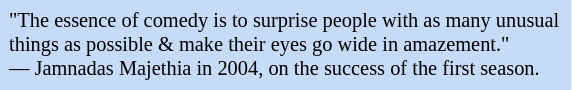<table class="toccolours" style="float: right; margin-left: 1em; margin-right: 2em; font-size: 85%; background:#c6dbf7; color:black; width:28em; max-width: 45%;" cellspacing="5">
<tr>
<td style="text-align: left;">"The essence of comedy is to surprise people with as many unusual things as possible & make their eyes go wide in amazement."<br>— Jamnadas Majethia in 2004, on the success of the first season.</td>
</tr>
</table>
